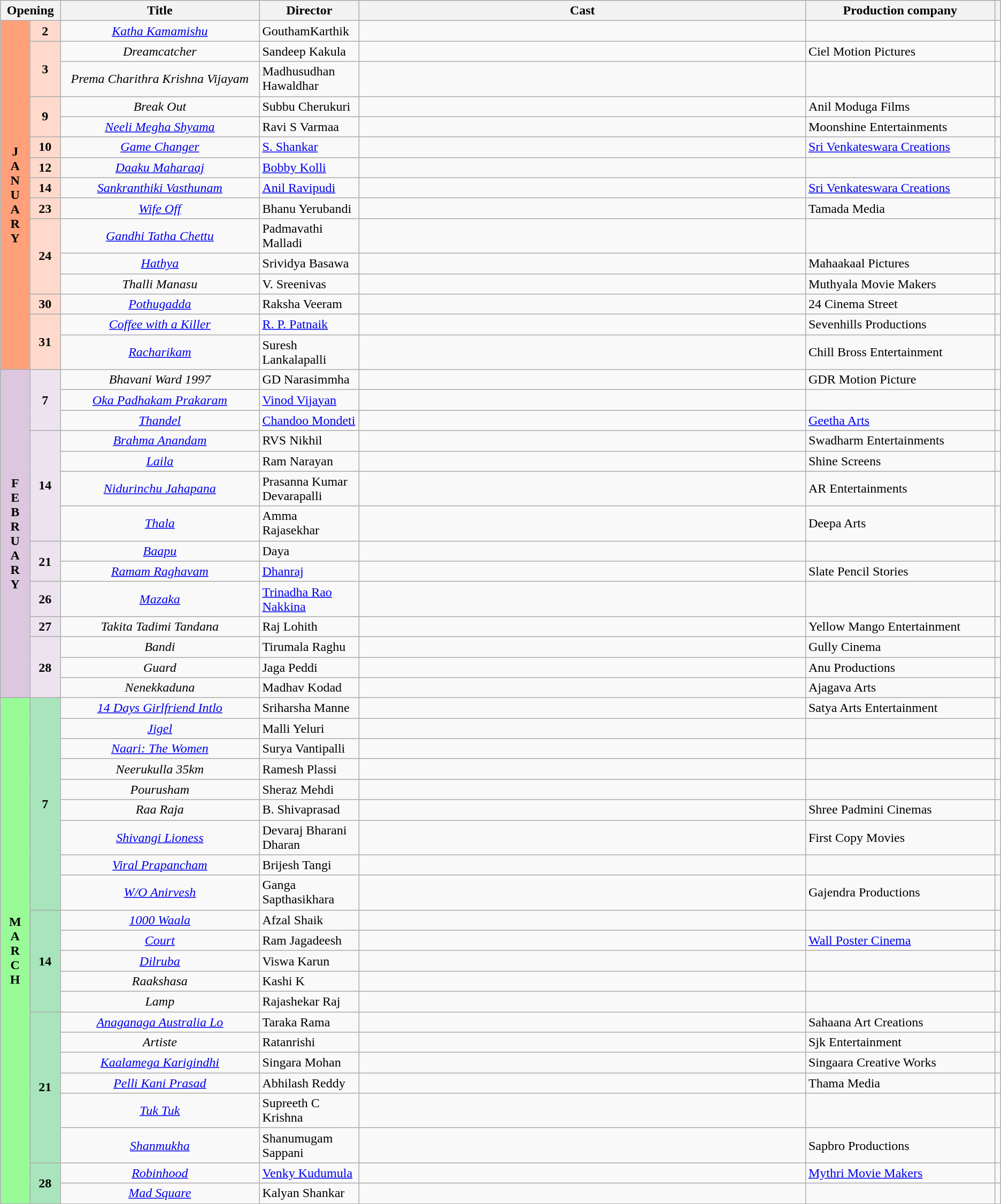<table class="wikitable sortable">
<tr>
<th colspan="2" style="width:6%;">Opening</th>
<th style="width:20%;">Title</th>
<th style="width:10%;">Director</th>
<th style="width:45%;">Cast</th>
<th style="width:30%;">Production company</th>
<th class="unsortable" style="width:1%;"></th>
</tr>
<tr>
<td rowspan="15" style="text-align:center;background:#ffa07a;textcolor:#000;"><strong>J<br>A<br>N<br>U<br>A<br>R<br>Y</strong></td>
<td style="text-align:center;background:#ffdacc;"><strong>2</strong></td>
<td style="text-align:center;"><em><a href='#'>Katha Kamamishu</a></em></td>
<td>GouthamKarthik</td>
<td></td>
<td></td>
<td style="text-align:center;"></td>
</tr>
<tr>
<td rowspan="2" style="text-align:center;background:#ffdacc;"><strong>3</strong></td>
<td style="text-align:center;"><em>Dreamcatcher</em></td>
<td>Sandeep Kakula</td>
<td></td>
<td>Ciel Motion Pictures</td>
<td style="text-align:center;"></td>
</tr>
<tr>
<td style="text-align:center;"><em>Prema Charithra Krishna Vijayam</em></td>
<td>Madhusudhan Hawaldhar</td>
<td></td>
<td></td>
<td style="text-align:center;"></td>
</tr>
<tr>
<td rowspan="2" style="text-align:center;background:#ffdacc;"><strong>9</strong></td>
<td style="text-align:center;"><em>Break Out</em></td>
<td>Subbu Cherukuri</td>
<td></td>
<td>Anil Moduga Films</td>
<td style="text-align:center;"></td>
</tr>
<tr>
<td style="text-align:center;"><em><a href='#'>Neeli Megha Shyama</a></em></td>
<td>Ravi S Varmaa</td>
<td></td>
<td>Moonshine Entertainments</td>
<td style="text-align:center;"></td>
</tr>
<tr>
<td style="text-align:center;background:#ffdacc;"><strong>10</strong></td>
<td style="text-align:center;"><em><a href='#'>Game Changer</a></em></td>
<td><a href='#'>S. Shankar</a></td>
<td></td>
<td><a href='#'>Sri Venkateswara Creations</a></td>
<td style="text-align:center;"></td>
</tr>
<tr>
<td style="text-align:center;background:#ffdacc;"><strong>12</strong></td>
<td style="text-align:center;"><em><a href='#'>Daaku Maharaaj</a></em></td>
<td><a href='#'>Bobby Kolli</a></td>
<td></td>
<td></td>
<td style="text-align:center;"></td>
</tr>
<tr>
<td style="text-align:center;background:#ffdacc;"><strong>14</strong></td>
<td style="text-align:center;"><em><a href='#'>Sankranthiki Vasthunam</a></em></td>
<td><a href='#'>Anil Ravipudi</a></td>
<td></td>
<td><a href='#'>Sri Venkateswara Creations</a></td>
<td style="text-align:center;"></td>
</tr>
<tr>
<td rowspan="1" style="text-align:center;background:#ffdacc;"><strong>23</strong></td>
<td style="text-align:center;"><em><a href='#'>Wife Off</a></em></td>
<td>Bhanu Yerubandi</td>
<td></td>
<td>Tamada Media</td>
<td style="text-align:center;"></td>
</tr>
<tr>
<td rowspan="3" style="text-align:center;background:#ffdacc;"><strong>24</strong></td>
<td style="text-align:center;"><em><a href='#'>Gandhi Tatha Chettu</a></em></td>
<td>Padmavathi Malladi</td>
<td></td>
<td></td>
<td style="text-align:center;"></td>
</tr>
<tr>
<td style="text-align:center;"><em><a href='#'>Hathya</a></em></td>
<td>Srividya Basawa</td>
<td></td>
<td>Mahaakaal Pictures</td>
<td style="text-align:center;"></td>
</tr>
<tr>
<td style="text-align:center;"><em>Thalli Manasu</em></td>
<td>V. Sreenivas</td>
<td></td>
<td>Muthyala Movie Makers</td>
<td style="text-align:center;"></td>
</tr>
<tr>
<td rowspan="1" style="text-align:center;background:#ffdacc;"><strong>30</strong></td>
<td style="text-align:center;"><em><a href='#'>Pothugadda</a></em></td>
<td>Raksha Veeram</td>
<td></td>
<td>24 Cinema Street</td>
<td style="text-align:center;"></td>
</tr>
<tr>
<td rowspan="2" style="text-align:center;background:#ffdacc;"><strong>31</strong></td>
<td style="text-align:center;"><em><a href='#'>Coffee with a Killer</a></em></td>
<td><a href='#'>R. P. Patnaik</a></td>
<td></td>
<td>Sevenhills Productions</td>
<td style="text-align:center;"></td>
</tr>
<tr>
<td style="text-align:center;"><em><a href='#'>Racharikam</a></em></td>
<td>Suresh Lankalapalli</td>
<td></td>
<td>Chill Bross Entertainment</td>
<td style="text-align:center;"></td>
</tr>
<tr>
<td rowspan="14" style="text-align:center; background:#dcc7df; textcolor:#000;"><strong>F<br>E<br>B<br>R<br>U<br>A<br>R<br>Y</strong></td>
<td rowspan="3" style="text-align:center; background:#ede3ef;"><strong>7</strong></td>
<td style="text-align:center;"><em>Bhavani Ward 1997</em></td>
<td>GD Narasimmha</td>
<td></td>
<td>GDR Motion Picture</td>
<td style="text-align:center;"></td>
</tr>
<tr>
<td style="text-align:center;"><em><a href='#'>Oka Padhakam Prakaram</a></em></td>
<td><a href='#'>Vinod Vijayan</a></td>
<td></td>
<td></td>
<td style="text-align:center;"></td>
</tr>
<tr>
<td style="text-align:center;"><em><a href='#'>Thandel</a></em></td>
<td><a href='#'>Chandoo Mondeti</a></td>
<td></td>
<td><a href='#'>Geetha Arts</a></td>
<td style="text-align:center;"></td>
</tr>
<tr>
<td rowspan="4" style="text-align:center; background:#ede3ef;"><strong>14</strong></td>
<td style="text-align:center;"><em><a href='#'>Brahma Anandam</a></em></td>
<td>RVS Nikhil</td>
<td></td>
<td>Swadharm Entertainments</td>
<td style="text-align:center;"></td>
</tr>
<tr>
<td style="text-align:center;"><em><a href='#'>Laila</a></em></td>
<td>Ram Narayan</td>
<td></td>
<td>Shine Screens</td>
<td style="text-align:center;"></td>
</tr>
<tr>
<td style="text-align:center;"><em><a href='#'>Nidurinchu Jahapana</a></em></td>
<td>Prasanna Kumar Devarapalli</td>
<td></td>
<td>AR Entertainments</td>
<td style="text-align:center;"></td>
</tr>
<tr>
<td style="text-align:center;"><em><a href='#'>Thala</a></em></td>
<td>Amma Rajasekhar</td>
<td></td>
<td>Deepa Arts</td>
<td style="text-align:center;"></td>
</tr>
<tr>
<td rowspan="2" style="text-align:center; background:#ede3ef;"><strong>21</strong></td>
<td style="text-align:center;"><em><a href='#'>Baapu</a></em></td>
<td>Daya</td>
<td></td>
<td></td>
<td style="text-align:center;"></td>
</tr>
<tr>
<td style="text-align:center;"><em><a href='#'>Ramam Raghavam</a></em></td>
<td><a href='#'>Dhanraj</a></td>
<td></td>
<td>Slate Pencil Stories</td>
<td style="text-align:center;"></td>
</tr>
<tr>
<td style="text-align:center; background:#ede3ef;"><strong>26</strong></td>
<td style="text-align:center;"><em><a href='#'>Mazaka</a></em></td>
<td><a href='#'>Trinadha Rao Nakkina</a></td>
<td></td>
<td></td>
<td style="text-align:center;"></td>
</tr>
<tr>
<td style="text-align:center; background:#ede3ef;"><strong>27</strong></td>
<td style="text-align:center;"><em>Takita Tadimi Tandana</em></td>
<td>Raj Lohith</td>
<td></td>
<td>Yellow Mango Entertainment</td>
<td style="text-align:center;"></td>
</tr>
<tr>
<td rowspan="3" style="text-align:center; background:#ede3ef;"><strong>28</strong></td>
<td style="text-align:center;"><em>Bandi</em></td>
<td>Tirumala Raghu</td>
<td></td>
<td>Gully Cinema</td>
<td style="text-align:center;"></td>
</tr>
<tr>
<td style="text-align:center;"><em>Guard</em></td>
<td>Jaga Peddi</td>
<td></td>
<td>Anu Productions</td>
<td style="text-align:center;"></td>
</tr>
<tr>
<td style="text-align:center;"><em>Nenekkaduna</em></td>
<td>Madhav Kodad</td>
<td></td>
<td>Ajagava Arts</td>
<td style="text-align:center;"></td>
</tr>
<tr>
<td rowspan="22" style="text-align:center; background:#98fb98; textcolor:#000;"><strong>M<br>A<br>R<br>C<br>H</strong></td>
<td rowspan="9" style="text-align:center; background:#a8e4bc;"><strong>7</strong></td>
<td style="text-align:center;"><em><a href='#'>14 Days Girlfriend Intlo</a></em></td>
<td>Sriharsha Manne</td>
<td></td>
<td>Satya Arts Entertainment</td>
<td style="text-align:center;"></td>
</tr>
<tr>
<td style="text-align:center;"><em><a href='#'>Jigel</a></em></td>
<td>Malli Yeluri</td>
<td></td>
<td></td>
<td style="text-align:center;"></td>
</tr>
<tr>
<td style="text-align:center;"><em><a href='#'>Naari: The Women</a></em></td>
<td>Surya Vantipalli</td>
<td></td>
<td></td>
<td style="text-align:center;"></td>
</tr>
<tr>
<td style="text-align:center;"><em>Neerukulla 35km</em></td>
<td>Ramesh Plassi</td>
<td></td>
<td></td>
<td style="text-align:center;"></td>
</tr>
<tr>
<td style="text-align:center;"><em>Pourusham</em></td>
<td>Sheraz Mehdi</td>
<td></td>
<td></td>
<td style="text-align:center;"></td>
</tr>
<tr>
<td style="text-align:center;"><em>Raa Raja</em></td>
<td>B. Shivaprasad</td>
<td></td>
<td>Shree Padmini Cinemas</td>
<td style="text-align:center;"></td>
</tr>
<tr>
<td style="text-align:center;"><em><a href='#'>Shivangi Lioness</a></em></td>
<td>Devaraj Bharani Dharan</td>
<td></td>
<td>First Copy Movies</td>
<td style="text-align:center;"></td>
</tr>
<tr>
<td style="text-align:center;"><em><a href='#'>Viral Prapancham</a></em></td>
<td>Brijesh Tangi</td>
<td></td>
<td></td>
<td style="text-align:center;"></td>
</tr>
<tr>
<td style="text-align:center;"><em><a href='#'>W/O Anirvesh</a></em></td>
<td>Ganga Sapthasikhara</td>
<td></td>
<td>Gajendra Productions</td>
<td style="text-align:center;"></td>
</tr>
<tr>
<td rowspan="5" style="text-align:center; background:#a8e4bc;"><strong>14</strong></td>
<td style="text-align:center;"><em><a href='#'>1000 Waala</a></em></td>
<td>Afzal Shaik</td>
<td></td>
<td></td>
<td style="text-align:center;"></td>
</tr>
<tr>
<td style="text-align:center;"><em><a href='#'>Court</a></em></td>
<td>Ram Jagadeesh</td>
<td></td>
<td><a href='#'>Wall Poster Cinema</a></td>
<td style="text-align:center;"></td>
</tr>
<tr>
<td style="text-align:center;"><em><a href='#'>Dilruba</a></em></td>
<td>Viswa Karun</td>
<td></td>
<td></td>
<td style="text-align:center;"></td>
</tr>
<tr>
<td style="text-align:center;"><em>Raakshasa</em></td>
<td>Kashi K</td>
<td></td>
<td></td>
<td style="text-align:center;"></td>
</tr>
<tr>
<td style="text-align:center;"><em>Lamp</em></td>
<td>Rajashekar Raj</td>
<td></td>
<td></td>
<td style="text-align:center;"></td>
</tr>
<tr>
<td rowspan="6" style="text-align:center; background:#a8e4bc;"><strong>21</strong></td>
<td style="text-align:center;"><em><a href='#'>Anaganaga Australia Lo</a></em></td>
<td>Taraka Rama</td>
<td></td>
<td>Sahaana Art Creations</td>
<td style="text-align:center;"></td>
</tr>
<tr>
<td style="text-align:center;"><em>Artiste</em></td>
<td>Ratanrishi</td>
<td></td>
<td>Sjk Entertainment</td>
<td style="text-align:center;"></td>
</tr>
<tr>
<td style="text-align:center;"><em><a href='#'>Kaalamega Karigindhi</a></em></td>
<td>Singara Mohan</td>
<td></td>
<td>Singaara Creative Works</td>
<td style="text-align:center;"></td>
</tr>
<tr>
<td style="text-align:center;"><em><a href='#'>Pelli Kani Prasad</a></em></td>
<td>Abhilash Reddy</td>
<td></td>
<td>Thama Media</td>
<td style="text-align:center;"></td>
</tr>
<tr>
<td style="text-align:center;"><em><a href='#'>Tuk Tuk</a></em></td>
<td>Supreeth C Krishna</td>
<td></td>
<td></td>
<td style="text-align:center;"></td>
</tr>
<tr>
<td style="text-align:center;"><em><a href='#'>Shanmukha</a></em></td>
<td>Shanumugam Sappani</td>
<td></td>
<td>Sapbro Productions</td>
<td style="text-align:center;"></td>
</tr>
<tr>
<td rowspan="2" style="text-align:center; background:#a8e4bc;"><strong>28</strong></td>
<td style="text-align:center;"><em><a href='#'>Robinhood</a></em></td>
<td><a href='#'>Venky Kudumula</a></td>
<td></td>
<td><a href='#'>Mythri Movie Makers</a></td>
<td style="text-align:center;"></td>
</tr>
<tr>
<td style="text-align:center;"><em><a href='#'>Mad Square</a></em></td>
<td>Kalyan Shankar</td>
<td></td>
<td></td>
<td style="text-align:center;"></td>
</tr>
</table>
